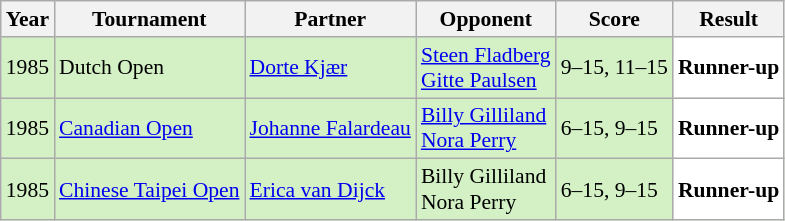<table class="sortable wikitable" style="font-size: 90%;">
<tr>
<th>Year</th>
<th>Tournament</th>
<th>Partner</th>
<th>Opponent</th>
<th>Score</th>
<th>Result</th>
</tr>
<tr style="background:#D4F1C5">
<td align="center">1985</td>
<td>Dutch Open</td>
<td> <a href='#'>Dorte Kjær</a></td>
<td> <a href='#'>Steen Fladberg</a><br> <a href='#'>Gitte Paulsen</a></td>
<td>9–15, 11–15</td>
<td style="text-align:left; background:white"> <strong>Runner-up</strong></td>
</tr>
<tr style="background:#D4F1C5">
<td align="center">1985</td>
<td><a href='#'>Canadian Open</a></td>
<td> <a href='#'>Johanne Falardeau</a></td>
<td> <a href='#'>Billy Gilliland</a><br> <a href='#'>Nora Perry</a></td>
<td>6–15, 9–15</td>
<td style="text-align:left; background:white"> <strong>Runner-up</strong></td>
</tr>
<tr style="background:#D4F1C5">
<td align="center">1985</td>
<td><a href='#'>Chinese Taipei Open</a></td>
<td> <a href='#'>Erica van Dijck</a></td>
<td> Billy Gilliland<br> Nora Perry</td>
<td>6–15, 9–15</td>
<td style="text-align:left; background:white"> <strong>Runner-up</strong></td>
</tr>
</table>
